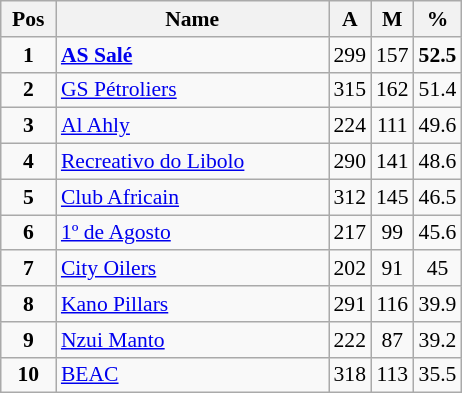<table class="wikitable" style="text-align:center; font-size:90%;">
<tr>
<th width=30px>Pos</th>
<th width=175px>Name</th>
<th width=20px>A</th>
<th width=20px>M</th>
<th width=25px>%</th>
</tr>
<tr>
<td><strong>1</strong></td>
<td align=left> <strong><a href='#'>AS Salé</a></strong></td>
<td>299</td>
<td>157</td>
<td><strong>52.5</strong></td>
</tr>
<tr>
<td><strong>2</strong></td>
<td align=left> <a href='#'>GS Pétroliers</a></td>
<td>315</td>
<td>162</td>
<td>51.4</td>
</tr>
<tr>
<td><strong>3</strong></td>
<td align=left> <a href='#'>Al Ahly</a></td>
<td>224</td>
<td>111</td>
<td>49.6</td>
</tr>
<tr>
<td><strong>4</strong></td>
<td align=left> <a href='#'>Recreativo do Libolo</a></td>
<td>290</td>
<td>141</td>
<td>48.6</td>
</tr>
<tr>
<td><strong>5</strong></td>
<td align=left> <a href='#'>Club Africain</a></td>
<td>312</td>
<td>145</td>
<td align=center>46.5</td>
</tr>
<tr>
<td><strong>6</strong></td>
<td align=left> <a href='#'>1º de Agosto</a></td>
<td>217</td>
<td>99</td>
<td>45.6</td>
</tr>
<tr>
<td><strong>7</strong></td>
<td align=left> <a href='#'>City Oilers</a></td>
<td>202</td>
<td>91</td>
<td>45</td>
</tr>
<tr>
<td><strong>8</strong></td>
<td align=left> <a href='#'>Kano Pillars</a></td>
<td>291</td>
<td>116</td>
<td>39.9</td>
</tr>
<tr>
<td><strong>9</strong></td>
<td align=left> <a href='#'>Nzui Manto</a></td>
<td>222</td>
<td>87</td>
<td>39.2</td>
</tr>
<tr>
<td><strong>10</strong></td>
<td align=left> <a href='#'>BEAC</a></td>
<td>318</td>
<td>113</td>
<td>35.5</td>
</tr>
</table>
